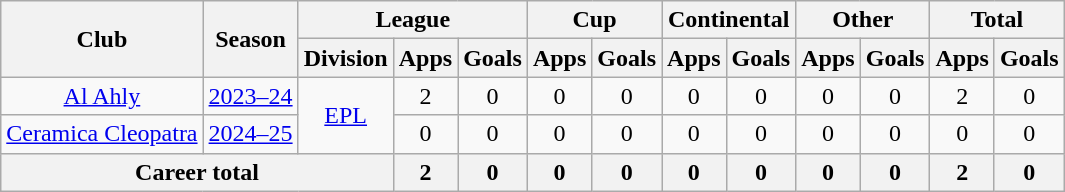<table class=wikitable style=text-align:center>
<tr>
<th rowspan=2>Club</th>
<th rowspan=2>Season</th>
<th colspan=3>League</th>
<th colspan=2>Cup</th>
<th colspan=2>Continental</th>
<th colspan=2>Other</th>
<th colspan=2>Total</th>
</tr>
<tr>
<th>Division</th>
<th>Apps</th>
<th>Goals</th>
<th>Apps</th>
<th>Goals</th>
<th>Apps</th>
<th>Goals</th>
<th>Apps</th>
<th>Goals</th>
<th>Apps</th>
<th>Goals</th>
</tr>
<tr>
<td rowspan="1"><a href='#'>Al Ahly</a></td>
<td><a href='#'>2023–24</a></td>
<td rowspan="2"><a href='#'>EPL</a></td>
<td>2</td>
<td>0</td>
<td>0</td>
<td>0</td>
<td>0</td>
<td>0</td>
<td>0</td>
<td>0</td>
<td>2</td>
<td>0</td>
</tr>
<tr>
<td rowspan="1"><a href='#'>Ceramica Cleopatra</a></td>
<td><a href='#'>2024–25</a></td>
<td>0</td>
<td>0</td>
<td>0</td>
<td>0</td>
<td>0</td>
<td>0</td>
<td>0</td>
<td>0</td>
<td>0</td>
<td>0</td>
</tr>
<tr>
<th colspan=3>Career total</th>
<th>2</th>
<th>0</th>
<th>0</th>
<th>0</th>
<th>0</th>
<th>0</th>
<th>0</th>
<th>0</th>
<th>2</th>
<th>0</th>
</tr>
</table>
